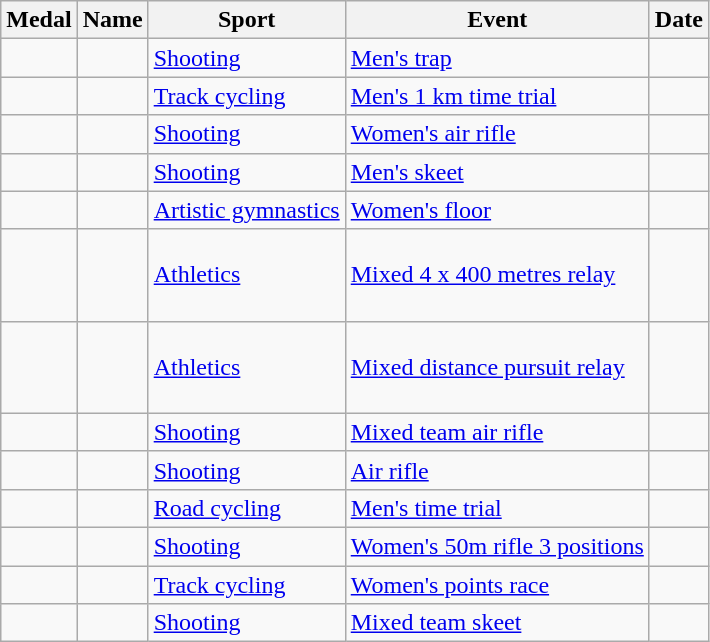<table class="wikitable sortable">
<tr>
<th>Medal</th>
<th>Name</th>
<th>Sport</th>
<th>Event</th>
<th>Date</th>
</tr>
<tr>
<td></td>
<td></td>
<td><a href='#'>Shooting</a></td>
<td><a href='#'>Men's trap</a></td>
<td></td>
</tr>
<tr>
<td></td>
<td></td>
<td><a href='#'>Track cycling</a></td>
<td><a href='#'>Men's 1 km time trial</a></td>
<td></td>
</tr>
<tr>
<td></td>
<td></td>
<td><a href='#'>Shooting</a></td>
<td><a href='#'>Women's air rifle</a></td>
<td></td>
</tr>
<tr>
<td></td>
<td></td>
<td><a href='#'>Shooting</a></td>
<td><a href='#'>Men's skeet</a></td>
<td></td>
</tr>
<tr>
<td></td>
<td></td>
<td><a href='#'>Artistic gymnastics</a></td>
<td><a href='#'>Women's floor</a></td>
<td></td>
</tr>
<tr>
<td></td>
<td><br><br><br></td>
<td><a href='#'>Athletics</a></td>
<td><a href='#'>Mixed 4 x 400 metres relay</a></td>
<td></td>
</tr>
<tr>
<td></td>
<td><br><br><br></td>
<td><a href='#'>Athletics</a></td>
<td><a href='#'>Mixed distance pursuit relay</a></td>
<td></td>
</tr>
<tr>
<td></td>
<td><br></td>
<td><a href='#'>Shooting</a></td>
<td><a href='#'>Mixed team air rifle</a></td>
<td></td>
</tr>
<tr>
<td></td>
<td></td>
<td><a href='#'>Shooting</a></td>
<td><a href='#'>Air rifle</a></td>
<td></td>
</tr>
<tr>
<td></td>
<td></td>
<td><a href='#'>Road cycling</a></td>
<td><a href='#'>Men's time trial</a></td>
<td></td>
</tr>
<tr>
<td></td>
<td></td>
<td><a href='#'>Shooting</a></td>
<td><a href='#'>Women's 50m rifle 3 positions</a></td>
<td></td>
</tr>
<tr>
<td></td>
<td></td>
<td><a href='#'>Track cycling</a></td>
<td><a href='#'>Women's points race</a></td>
<td></td>
</tr>
<tr>
<td></td>
<td><br></td>
<td><a href='#'>Shooting</a></td>
<td><a href='#'>Mixed team skeet</a></td>
<td></td>
</tr>
</table>
